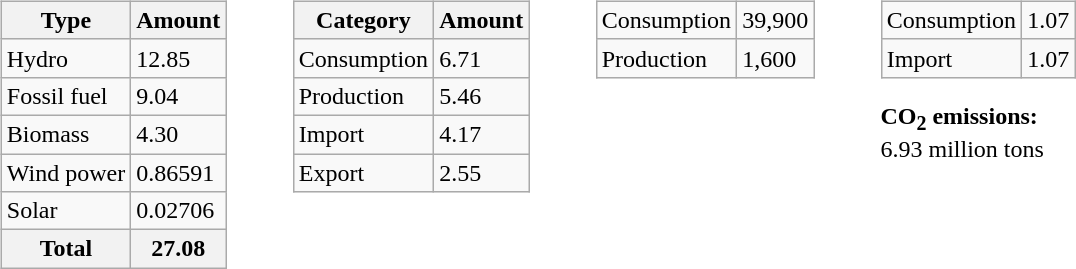<table>
<tr>
<td><br><table class=wikitable>
<tr>
<th>Type</th>
<th>Amount</th>
</tr>
<tr>
<td>Hydro</td>
<td>12.85</td>
</tr>
<tr>
<td>Fossil fuel</td>
<td>9.04</td>
</tr>
<tr>
<td>Biomass</td>
<td>4.30</td>
</tr>
<tr>
<td>Wind power</td>
<td>0.86591</td>
</tr>
<tr>
<td>Solar</td>
<td>0.02706</td>
</tr>
<tr>
<th>Total</th>
<th>27.08</th>
</tr>
</table>
</td>
<td width=15em>     </td>
<td valign=top><br><table class=wikitable>
<tr>
<th>Category</th>
<th>Amount</th>
</tr>
<tr>
<td>Consumption</td>
<td>6.71</td>
</tr>
<tr>
<td>Production</td>
<td>5.46</td>
</tr>
<tr>
<td>Import</td>
<td>4.17</td>
</tr>
<tr>
<td>Export</td>
<td>2.55</td>
</tr>
</table>
</td>
<td width=15em>     </td>
<td valign=top><br><table class=wikitable>
<tr>
<td>Consumption</td>
<td>39,900</td>
</tr>
<tr>
<td>Production</td>
<td>1,600</td>
</tr>
</table>
</td>
<td width=15em>     </td>
<td valign=top><br><table class=wikitable>
<tr>
<td>Consumption</td>
<td>1.07</td>
</tr>
<tr>
<td>Import</td>
<td>1.07</td>
</tr>
</table>
<strong>CO<sub>2</sub> emissions:</strong><br>6.93 million tons</td>
</tr>
</table>
